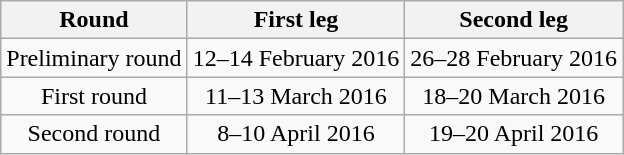<table class="wikitable" style="text-align:center">
<tr>
<th>Round</th>
<th>First leg</th>
<th>Second leg</th>
</tr>
<tr>
<td>Preliminary round</td>
<td>12–14 February 2016</td>
<td>26–28 February 2016</td>
</tr>
<tr>
<td>First round</td>
<td>11–13 March 2016</td>
<td>18–20 March 2016</td>
</tr>
<tr>
<td>Second round</td>
<td>8–10 April 2016</td>
<td>19–20 April 2016</td>
</tr>
</table>
